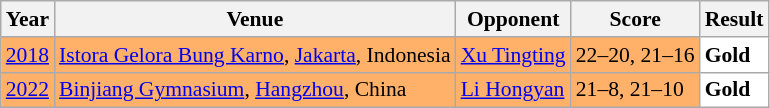<table class="sortable wikitable" style="font-size: 90%;">
<tr>
<th>Year</th>
<th>Venue</th>
<th>Opponent</th>
<th>Score</th>
<th>Result</th>
</tr>
<tr style="background:#FFB069">
<td align="center"><a href='#'>2018</a></td>
<td align="left"><a href='#'>Istora Gelora Bung Karno</a>, <a href='#'>Jakarta</a>, Indonesia</td>
<td align="left"> <a href='#'>Xu Tingting</a></td>
<td align="left">22–20, 21–16</td>
<td style="text-align:left; background:white"> <strong>Gold</strong></td>
</tr>
<tr style="background:#FFB069">
<td align="center"><a href='#'>2022</a></td>
<td align="left"><a href='#'>Binjiang Gymnasium</a>, <a href='#'>Hangzhou</a>, China</td>
<td align="left"> <a href='#'>Li Hongyan</a></td>
<td align="left">21–8, 21–10</td>
<td style="text-align:left; background:white"> <strong>Gold</strong></td>
</tr>
</table>
